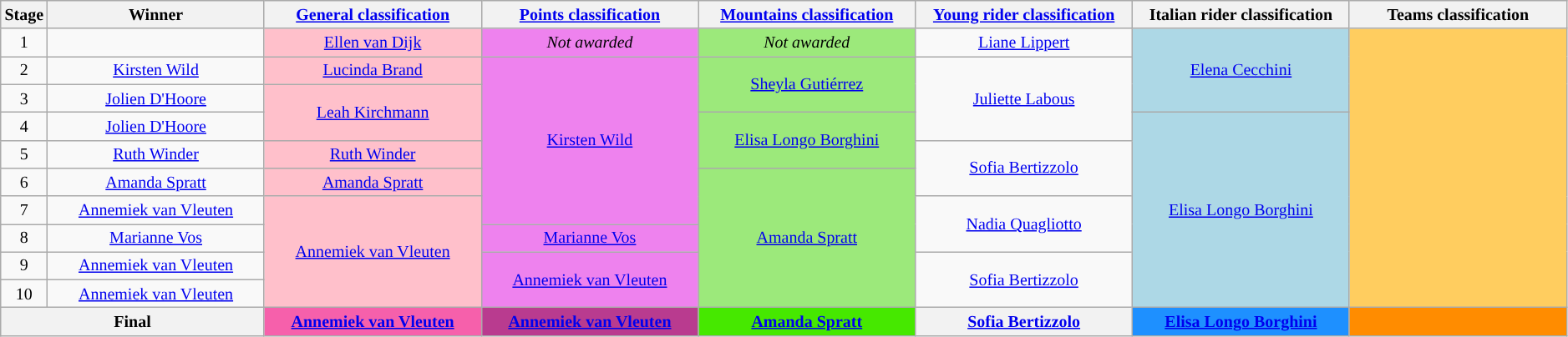<table class="wikitable" style="text-align: center; font-size:smaller;">
<tr style="background-color: #efefef;">
<th width="2%">Stage</th>
<th width="14%">Winner</th>
<th width="14%"><a href='#'>General classification</a><br></th>
<th width="14%"><a href='#'>Points classification</a><br></th>
<th width="14%"><a href='#'>Mountains classification</a><br></th>
<th width="14%"><a href='#'>Young rider classification</a><br></th>
<th width="14%">Italian rider classification<br></th>
<th width="14%">Teams classification<br></th>
</tr>
<tr>
<td scope=row>1</td>
<td></td>
<td style="background:pink;"><a href='#'>Ellen van Dijk</a></td>
<td style="background:violet;"><em>Not awarded</em></td>
<td style="background:#9CE97B;"><em>Not awarded</em></td>
<td style="background:offwhite;"><a href='#'>Liane Lippert</a></td>
<td style="background:lightblue;" rowspan="3"><a href='#'>Elena Cecchini</a></td>
<td style="background:#FFCD5F;" rowspan="10"></td>
</tr>
<tr>
<td>2</td>
<td><a href='#'>Kirsten Wild</a></td>
<td style="background:pink;"><a href='#'>Lucinda Brand</a></td>
<td style="background:violet;" rowspan=6><a href='#'>Kirsten Wild</a></td>
<td style="background:#9CE97B;" rowspan=2><a href='#'>Sheyla Gutiérrez</a></td>
<td style="background:offwhite;" rowspan=3><a href='#'>Juliette Labous</a></td>
</tr>
<tr>
<td scope=row>3</td>
<td><a href='#'>Jolien D'Hoore</a></td>
<td style="background:pink;" rowspan=2><a href='#'>Leah Kirchmann</a></td>
</tr>
<tr>
<td scope=row>4</td>
<td><a href='#'>Jolien D'Hoore</a></td>
<td style="background:#9CE97B;" rowspan=2><a href='#'>Elisa Longo Borghini</a></td>
<td style="background:lightblue;" rowspan=7><a href='#'>Elisa Longo Borghini</a></td>
</tr>
<tr>
<td scope=row>5</td>
<td><a href='#'>Ruth Winder</a></td>
<td style="background:pink;"><a href='#'>Ruth Winder</a></td>
<td style="background:offwhite;" rowspan=2><a href='#'>Sofia Bertizzolo</a></td>
</tr>
<tr>
<td scope=row>6</td>
<td><a href='#'>Amanda Spratt</a></td>
<td style="background:pink;"><a href='#'>Amanda Spratt</a></td>
<td style="background:#9CE97B;" rowspan=5><a href='#'>Amanda Spratt</a></td>
</tr>
<tr>
<td scope=row>7</td>
<td><a href='#'>Annemiek van Vleuten</a></td>
<td style="background:pink;" rowspan=4><a href='#'>Annemiek van Vleuten</a></td>
<td style="background:offwhite;" rowspan=2><a href='#'>Nadia Quagliotto</a></td>
</tr>
<tr>
<td scope=row>8</td>
<td><a href='#'>Marianne Vos</a></td>
<td style="background:violet;"><a href='#'>Marianne Vos</a></td>
</tr>
<tr>
<td scope=row>9</td>
<td><a href='#'>Annemiek van Vleuten</a></td>
<td style="background:violet;" rowspan=2><a href='#'>Annemiek van Vleuten</a></td>
<td style="background:offwhite;" rowspan=2><a href='#'>Sofia Bertizzolo</a></td>
</tr>
<tr>
<td scope=row>10</td>
<td><a href='#'>Annemiek van Vleuten</a></td>
</tr>
<tr>
<th colspan="2">Final</th>
<th style="background:#F660AB;"><a href='#'>Annemiek van Vleuten</a></th>
<th style="background:#B93B8F;"><a href='#'>Annemiek van Vleuten</a></th>
<th style="background:#46E800;"><a href='#'>Amanda Spratt</a></th>
<th style="background:offwhite;"><a href='#'>Sofia Bertizzolo</a></th>
<th style="background:dodgerblue;"><a href='#'>Elisa Longo Borghini</a></th>
<th style="background:#FF8C00;"></th>
</tr>
</table>
